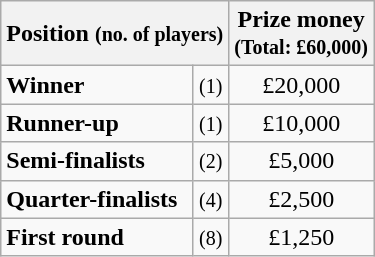<table class="wikitable">
<tr>
<th colspan=2>Position <small>(no. of players)</small></th>
<th>Prize money<br><small>(Total: £60,000)</small></th>
</tr>
<tr>
<td><strong>Winner</strong></td>
<td align=center><small>(1)</small></td>
<td align=center>£20,000</td>
</tr>
<tr>
<td><strong>Runner-up</strong></td>
<td align=center><small>(1)</small></td>
<td align=center>£10,000</td>
</tr>
<tr>
<td><strong>Semi-finalists</strong></td>
<td align=center><small>(2)</small></td>
<td align=center>£5,000</td>
</tr>
<tr>
<td><strong>Quarter-finalists</strong></td>
<td align=center><small>(4)</small></td>
<td align=center>£2,500</td>
</tr>
<tr>
<td><strong>First round</strong></td>
<td align=center><small>(8)</small></td>
<td align=center>£1,250</td>
</tr>
</table>
